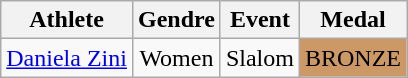<table class="wikitable" style="width:; font-size:100%; text-align:center;">
<tr>
<th>Athlete</th>
<th>Gendre</th>
<th>Event</th>
<th>Medal</th>
</tr>
<tr>
<td align=left><a href='#'>Daniela Zini</a></td>
<td>Women</td>
<td>Slalom</td>
<td bgcolor=cc9966>BRONZE</td>
</tr>
</table>
